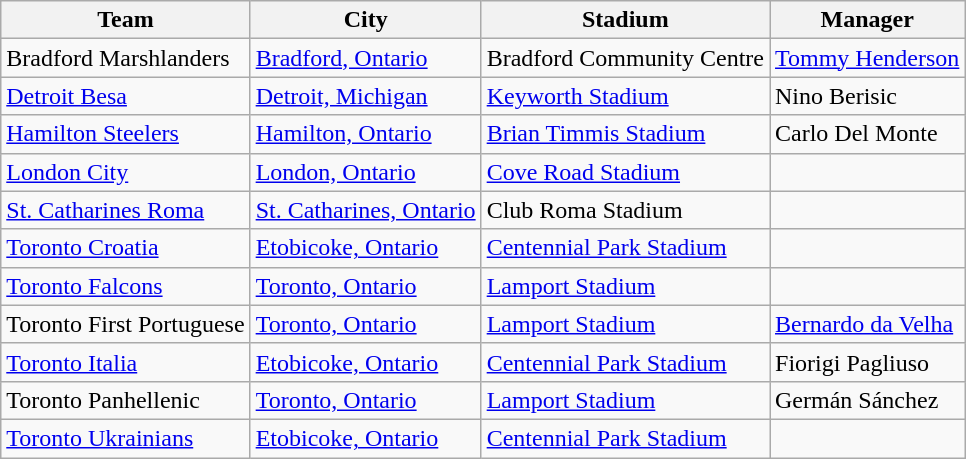<table class="wikitable sortable">
<tr>
<th>Team</th>
<th>City</th>
<th>Stadium</th>
<th>Manager</th>
</tr>
<tr>
<td>Bradford Marshlanders</td>
<td><a href='#'>Bradford, Ontario</a></td>
<td>Bradford Community Centre</td>
<td><a href='#'>Tommy Henderson</a></td>
</tr>
<tr>
<td><a href='#'>Detroit Besa</a></td>
<td><a href='#'>Detroit, Michigan</a></td>
<td><a href='#'>Keyworth Stadium</a></td>
<td>Nino Berisic</td>
</tr>
<tr>
<td><a href='#'>Hamilton Steelers</a></td>
<td><a href='#'>Hamilton, Ontario</a></td>
<td><a href='#'>Brian Timmis Stadium</a></td>
<td>Carlo Del Monte</td>
</tr>
<tr>
<td><a href='#'>London City</a></td>
<td><a href='#'>London, Ontario</a></td>
<td><a href='#'>Cove Road Stadium</a></td>
<td></td>
</tr>
<tr>
<td><a href='#'>St. Catharines Roma</a></td>
<td><a href='#'>St. Catharines, Ontario</a></td>
<td>Club Roma Stadium</td>
<td></td>
</tr>
<tr>
<td><a href='#'>Toronto Croatia</a></td>
<td><a href='#'>Etobicoke, Ontario</a></td>
<td><a href='#'>Centennial Park Stadium</a></td>
<td></td>
</tr>
<tr>
<td><a href='#'>Toronto Falcons</a></td>
<td><a href='#'>Toronto, Ontario</a></td>
<td><a href='#'>Lamport Stadium</a></td>
<td></td>
</tr>
<tr>
<td>Toronto First Portuguese</td>
<td><a href='#'>Toronto, Ontario</a></td>
<td><a href='#'>Lamport Stadium</a></td>
<td><a href='#'>Bernardo da Velha</a></td>
</tr>
<tr>
<td><a href='#'>Toronto Italia</a></td>
<td><a href='#'>Etobicoke, Ontario</a></td>
<td><a href='#'>Centennial Park Stadium</a></td>
<td>Fiorigi Pagliuso</td>
</tr>
<tr>
<td>Toronto Panhellenic</td>
<td><a href='#'>Toronto, Ontario</a></td>
<td><a href='#'>Lamport Stadium</a></td>
<td>Germán Sánchez</td>
</tr>
<tr>
<td><a href='#'>Toronto Ukrainians</a></td>
<td><a href='#'>Etobicoke, Ontario</a></td>
<td><a href='#'>Centennial Park Stadium</a></td>
<td></td>
</tr>
</table>
